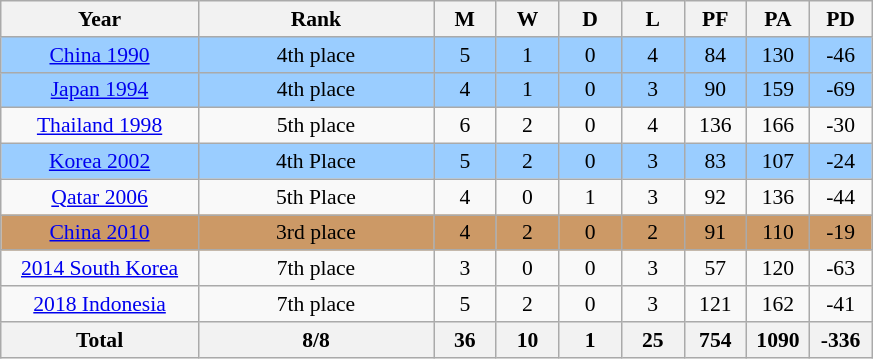<table class="wikitable" style="text-align: center;font-size:90%;">
<tr>
<th width=125>Year</th>
<th width=150>Rank</th>
<th width=35>M</th>
<th width=35>W</th>
<th width=35>D</th>
<th width=35>L</th>
<th width=35>PF</th>
<th width=35>PA</th>
<th width=35>PD</th>
</tr>
<tr bgcolor=#9acdff>
<td><a href='#'>China 1990</a></td>
<td>4th place</td>
<td>5</td>
<td>1</td>
<td>0</td>
<td>4</td>
<td>84</td>
<td>130</td>
<td>-46</td>
</tr>
<tr bgcolor=#9acdff>
<td><a href='#'>Japan 1994</a></td>
<td>4th place</td>
<td>4</td>
<td>1</td>
<td>0</td>
<td>3</td>
<td>90</td>
<td>159</td>
<td>-69</td>
</tr>
<tr>
<td><a href='#'>Thailand 1998</a></td>
<td>5th place</td>
<td>6</td>
<td>2</td>
<td>0</td>
<td>4</td>
<td>136</td>
<td>166</td>
<td>-30</td>
</tr>
<tr bgcolor=#9acdff>
<td><a href='#'>Korea 2002</a></td>
<td>4th Place</td>
<td>5</td>
<td>2</td>
<td>0</td>
<td>3</td>
<td>83</td>
<td>107</td>
<td>-24</td>
</tr>
<tr>
<td><a href='#'>Qatar 2006</a></td>
<td>5th Place</td>
<td>4</td>
<td>0</td>
<td>1</td>
<td>3</td>
<td>92</td>
<td>136</td>
<td>-44</td>
</tr>
<tr bgcolor="#cc9966">
<td><a href='#'>China 2010</a></td>
<td>3rd place</td>
<td>4</td>
<td>2</td>
<td>0</td>
<td>2</td>
<td>91</td>
<td>110</td>
<td>-19</td>
</tr>
<tr>
<td><a href='#'>2014 South Korea</a></td>
<td>7th place</td>
<td>3</td>
<td>0</td>
<td>0</td>
<td>3</td>
<td>57</td>
<td>120</td>
<td>-63</td>
</tr>
<tr>
<td><a href='#'>2018 Indonesia</a></td>
<td>7th place</td>
<td>5</td>
<td>2</td>
<td>0</td>
<td>3</td>
<td>121</td>
<td>162</td>
<td>-41</td>
</tr>
<tr>
<th>Total</th>
<th>8/8</th>
<th>36</th>
<th>10</th>
<th>1</th>
<th>25</th>
<th>754</th>
<th>1090</th>
<th>-336</th>
</tr>
</table>
